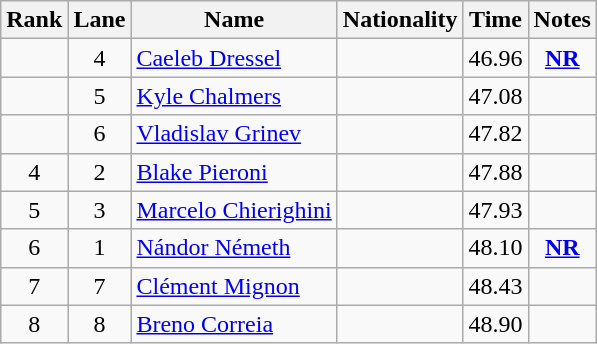<table class="wikitable sortable" style="text-align:center">
<tr>
<th>Rank</th>
<th>Lane</th>
<th>Name</th>
<th>Nationality</th>
<th>Time</th>
<th>Notes</th>
</tr>
<tr>
<td></td>
<td>4</td>
<td align=left><a href='#'>Caeleb Dressel</a></td>
<td align=left></td>
<td>46.96</td>
<td><strong><a href='#'>NR</a></strong></td>
</tr>
<tr>
<td></td>
<td>5</td>
<td align=left><a href='#'>Kyle Chalmers</a></td>
<td align=left></td>
<td>47.08</td>
<td></td>
</tr>
<tr>
<td></td>
<td>6</td>
<td align=left><a href='#'>Vladislav Grinev</a></td>
<td align=left></td>
<td>47.82</td>
<td></td>
</tr>
<tr>
<td>4</td>
<td>2</td>
<td align=left><a href='#'>Blake Pieroni</a></td>
<td align=left></td>
<td>47.88</td>
<td></td>
</tr>
<tr>
<td>5</td>
<td>3</td>
<td align=left><a href='#'>Marcelo Chierighini</a></td>
<td align=left></td>
<td>47.93</td>
<td></td>
</tr>
<tr>
<td>6</td>
<td>1</td>
<td align=left><a href='#'>Nándor Németh</a></td>
<td align=left></td>
<td>48.10</td>
<td><strong><a href='#'>NR</a></strong></td>
</tr>
<tr>
<td>7</td>
<td>7</td>
<td align=left><a href='#'>Clément Mignon</a></td>
<td align=left></td>
<td>48.43</td>
<td></td>
</tr>
<tr>
<td>8</td>
<td>8</td>
<td align=left><a href='#'>Breno Correia</a></td>
<td align=left></td>
<td>48.90</td>
<td></td>
</tr>
</table>
